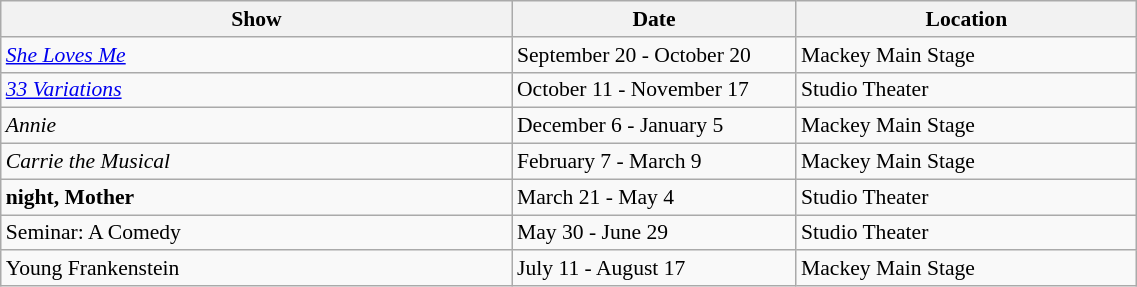<table class="wikitable" style="font-size:90%; width:60%">
<tr>
<th style="width:45%;">Show</th>
<th style="width:25%;">Date</th>
<th style="width:30%;">Location</th>
</tr>
<tr>
<td><em><a href='#'>She Loves Me</a></em></td>
<td>September 20 - October 20</td>
<td>Mackey Main Stage</td>
</tr>
<tr>
<td><em><a href='#'>33 Variations</a></em></td>
<td>October 11 - November 17</td>
<td>Studio Theater</td>
</tr>
<tr>
<td><em>Annie</em></td>
<td>December 6 - January 5</td>
<td>Mackey Main Stage</td>
</tr>
<tr>
<td><em>Carrie the Musical</em></td>
<td>February 7 - March 9</td>
<td>Mackey Main Stage</td>
</tr>
<tr>
<td><strong>night, Mother<em></td>
<td>March 21 - May 4</td>
<td>Studio Theater</td>
</tr>
<tr>
<td></em>Seminar: A Comedy<em></td>
<td>May 30 - June 29</td>
<td>Studio Theater</td>
</tr>
<tr>
<td></em>Young Frankenstein<em></td>
<td>July 11 - August 17</td>
<td>Mackey Main Stage</td>
</tr>
</table>
